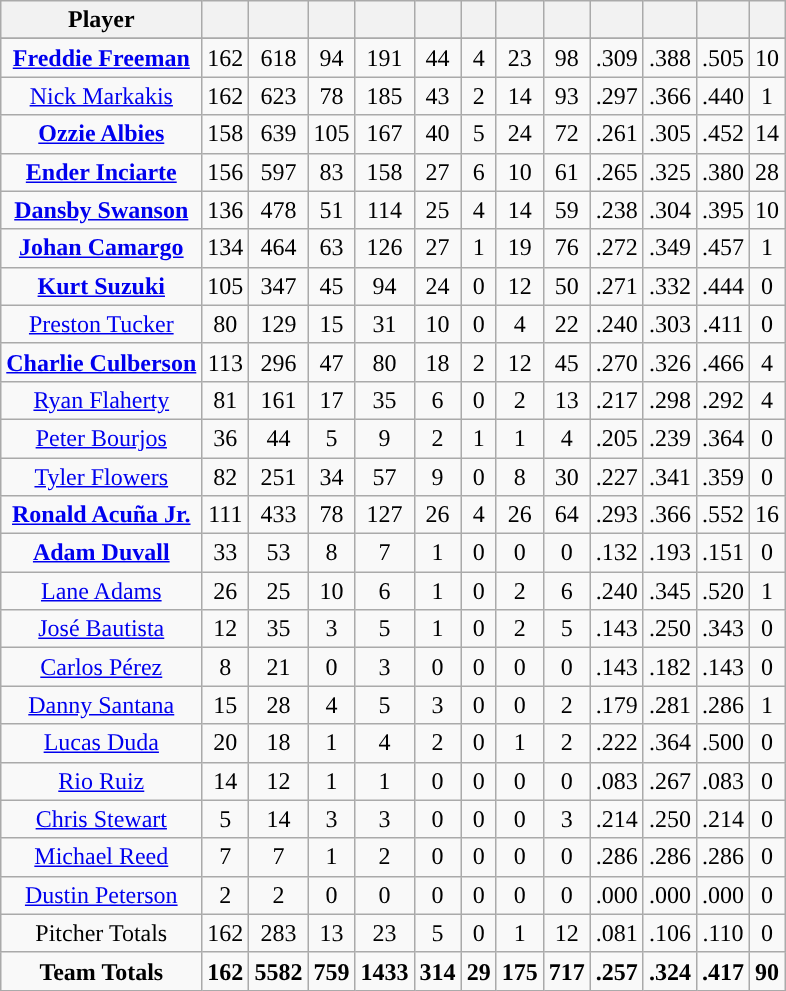<table class="wikitable sortable" style="text-align:center;">
<tr>
<th>Player</th>
<th></th>
<th></th>
<th></th>
<th></th>
<th></th>
<th></th>
<th></th>
<th></th>
<th></th>
<th></th>
<th></th>
<th></th>
</tr>
<tr>
</tr>
<tr class="sortbottom|}">
<td><strong><a href='#'>Freddie Freeman</a></strong></td>
<td>162</td>
<td>618</td>
<td>94</td>
<td>191</td>
<td>44</td>
<td>4</td>
<td>23</td>
<td>98</td>
<td>.309</td>
<td>.388</td>
<td>.505</td>
<td>10</td>
</tr>
<tr>
<td><a href='#'>Nick Markakis</a></td>
<td>162</td>
<td>623</td>
<td>78</td>
<td>185</td>
<td>43</td>
<td>2</td>
<td>14</td>
<td>93</td>
<td>.297</td>
<td>.366</td>
<td>.440</td>
<td>1</td>
</tr>
<tr>
<td><strong><a href='#'>Ozzie Albies</a></strong></td>
<td>158</td>
<td>639</td>
<td>105</td>
<td>167</td>
<td>40</td>
<td>5</td>
<td>24</td>
<td>72</td>
<td>.261</td>
<td>.305</td>
<td>.452</td>
<td>14</td>
</tr>
<tr>
<td><strong><a href='#'>Ender Inciarte</a></strong></td>
<td>156</td>
<td>597</td>
<td>83</td>
<td>158</td>
<td>27</td>
<td>6</td>
<td>10</td>
<td>61</td>
<td>.265</td>
<td>.325</td>
<td>.380</td>
<td>28</td>
</tr>
<tr>
<td><strong><a href='#'>Dansby Swanson</a></strong></td>
<td>136</td>
<td>478</td>
<td>51</td>
<td>114</td>
<td>25</td>
<td>4</td>
<td>14</td>
<td>59</td>
<td>.238</td>
<td>.304</td>
<td>.395</td>
<td>10</td>
</tr>
<tr>
<td><strong><a href='#'>Johan Camargo</a></strong></td>
<td>134</td>
<td>464</td>
<td>63</td>
<td>126</td>
<td>27</td>
<td>1</td>
<td>19</td>
<td>76</td>
<td>.272</td>
<td>.349</td>
<td>.457</td>
<td>1</td>
</tr>
<tr>
<td><strong><a href='#'>Kurt Suzuki</a></strong></td>
<td>105</td>
<td>347</td>
<td>45</td>
<td>94</td>
<td>24</td>
<td>0</td>
<td>12</td>
<td>50</td>
<td>.271</td>
<td>.332</td>
<td>.444</td>
<td>0</td>
</tr>
<tr>
<td><a href='#'>Preston Tucker</a></td>
<td>80</td>
<td>129</td>
<td>15</td>
<td>31</td>
<td>10</td>
<td>0</td>
<td>4</td>
<td>22</td>
<td>.240</td>
<td>.303</td>
<td>.411</td>
<td>0</td>
</tr>
<tr>
<td><strong><a href='#'>Charlie Culberson</a></strong></td>
<td>113</td>
<td>296</td>
<td>47</td>
<td>80</td>
<td>18</td>
<td>2</td>
<td>12</td>
<td>45</td>
<td>.270</td>
<td>.326</td>
<td>.466</td>
<td>4</td>
</tr>
<tr>
<td><a href='#'>Ryan Flaherty</a></td>
<td>81</td>
<td>161</td>
<td>17</td>
<td>35</td>
<td>6</td>
<td>0</td>
<td>2</td>
<td>13</td>
<td>.217</td>
<td>.298</td>
<td>.292</td>
<td>4</td>
</tr>
<tr>
<td><a href='#'>Peter Bourjos</a></td>
<td>36</td>
<td>44</td>
<td>5</td>
<td>9</td>
<td>2</td>
<td>1</td>
<td>1</td>
<td>4</td>
<td>.205</td>
<td>.239</td>
<td>.364</td>
<td>0</td>
</tr>
<tr>
<td><a href='#'>Tyler Flowers</a></td>
<td>82</td>
<td>251</td>
<td>34</td>
<td>57</td>
<td>9</td>
<td>0</td>
<td>8</td>
<td>30</td>
<td>.227</td>
<td>.341</td>
<td>.359</td>
<td>0</td>
</tr>
<tr>
<td><strong><a href='#'> Ronald Acuña Jr.</a></strong></td>
<td>111</td>
<td>433</td>
<td>78</td>
<td>127</td>
<td>26</td>
<td>4</td>
<td>26</td>
<td>64</td>
<td>.293</td>
<td>.366</td>
<td>.552</td>
<td>16</td>
</tr>
<tr>
<td><strong><a href='#'>Adam Duvall</a></strong></td>
<td>33</td>
<td>53</td>
<td>8</td>
<td>7</td>
<td>1</td>
<td>0</td>
<td>0</td>
<td>0</td>
<td>.132</td>
<td>.193</td>
<td>.151</td>
<td>0</td>
</tr>
<tr>
<td><a href='#'>Lane Adams</a></td>
<td>26</td>
<td>25</td>
<td>10</td>
<td>6</td>
<td>1</td>
<td>0</td>
<td>2</td>
<td>6</td>
<td>.240</td>
<td>.345</td>
<td>.520</td>
<td>1</td>
</tr>
<tr>
<td><a href='#'>José Bautista</a></td>
<td>12</td>
<td>35</td>
<td>3</td>
<td>5</td>
<td>1</td>
<td>0</td>
<td>2</td>
<td>5</td>
<td>.143</td>
<td>.250</td>
<td>.343</td>
<td>0</td>
</tr>
<tr>
<td><a href='#'>Carlos Pérez</a></td>
<td>8</td>
<td>21</td>
<td>0</td>
<td>3</td>
<td>0</td>
<td>0</td>
<td>0</td>
<td>0</td>
<td>.143</td>
<td>.182</td>
<td>.143</td>
<td>0</td>
</tr>
<tr>
<td><a href='#'>Danny Santana</a></td>
<td>15</td>
<td>28</td>
<td>4</td>
<td>5</td>
<td>3</td>
<td>0</td>
<td>0</td>
<td>2</td>
<td>.179</td>
<td>.281</td>
<td>.286</td>
<td>1</td>
</tr>
<tr>
<td><a href='#'>Lucas Duda</a></td>
<td>20</td>
<td>18</td>
<td>1</td>
<td>4</td>
<td>2</td>
<td>0</td>
<td>1</td>
<td>2</td>
<td>.222</td>
<td>.364</td>
<td>.500</td>
<td>0</td>
</tr>
<tr>
<td><a href='#'>Rio Ruiz</a></td>
<td>14</td>
<td>12</td>
<td>1</td>
<td>1</td>
<td>0</td>
<td>0</td>
<td>0</td>
<td>0</td>
<td>.083</td>
<td>.267</td>
<td>.083</td>
<td>0</td>
</tr>
<tr>
<td><a href='#'>Chris Stewart</a></td>
<td>5</td>
<td>14</td>
<td>3</td>
<td>3</td>
<td>0</td>
<td>0</td>
<td>0</td>
<td>3</td>
<td>.214</td>
<td>.250</td>
<td>.214</td>
<td>0</td>
</tr>
<tr>
<td><a href='#'>Michael Reed</a></td>
<td>7</td>
<td>7</td>
<td>1</td>
<td>2</td>
<td>0</td>
<td>0</td>
<td>0</td>
<td>0</td>
<td>.286</td>
<td>.286</td>
<td>.286</td>
<td>0</td>
</tr>
<tr>
<td><a href='#'>Dustin Peterson</a></td>
<td>2</td>
<td>2</td>
<td>0</td>
<td>0</td>
<td>0</td>
<td>0</td>
<td>0</td>
<td>0</td>
<td>.000</td>
<td>.000</td>
<td>.000</td>
<td>0</td>
</tr>
<tr>
<td>Pitcher Totals</td>
<td>162</td>
<td>283</td>
<td>13</td>
<td>23</td>
<td>5</td>
<td>0</td>
<td>1</td>
<td>12</td>
<td>.081</td>
<td>.106</td>
<td>.110</td>
<td>0</td>
</tr>
<tr>
<td><strong>Team Totals</strong></td>
<td><strong>162</strong></td>
<td><strong>5582</strong></td>
<td><strong>759</strong></td>
<td><strong>1433</strong></td>
<td><strong>314</strong></td>
<td><strong>29</strong></td>
<td><strong>175</strong></td>
<td><strong>717</strong></td>
<td><strong>.257</strong></td>
<td><strong>.324</strong></td>
<td><strong>.417</strong></td>
<td><strong>90</strong></td>
</tr>
</table>
